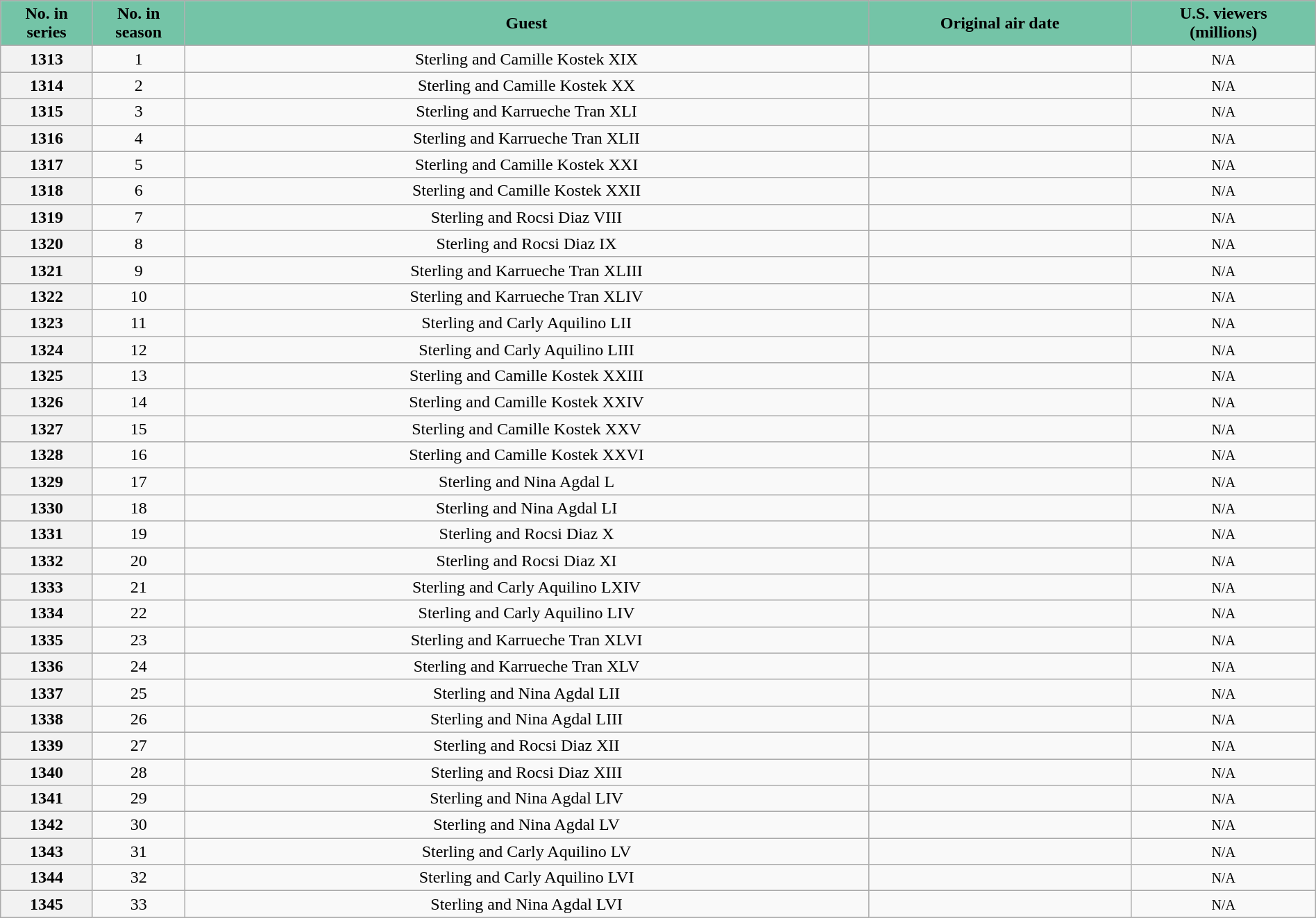<table class="wikitable plainrowheaders" style="width:100%;text-align: center">
<tr>
<th scope="col" style="background-color: #74C4A7; color: #000000;" width=7%>No. in<br>series</th>
<th scope="col" style="background-color: #74C4A7; color: #000000;" width=7%>No. in<br>season</th>
<th scope="col" style="background-color: #74C4A7; color: #000000;">Guest</th>
<th scope="col" style="background-color: #74C4A7; color: #000000;" width=20%>Original air date</th>
<th scope="col" style="background-color: #74C4A7; color: #000000;" width=14%>U.S. viewers<br>(millions)</th>
</tr>
<tr>
<th>1313</th>
<td>1</td>
<td>Sterling and Camille Kostek XIX</td>
<td></td>
<td><span><small>N/A</small></span></td>
</tr>
<tr>
<th>1314</th>
<td>2</td>
<td>Sterling and Camille Kostek XX</td>
<td></td>
<td><span><small>N/A</small></span></td>
</tr>
<tr>
<th>1315</th>
<td>3</td>
<td>Sterling and Karrueche Tran XLI</td>
<td></td>
<td><span><small>N/A</small></span></td>
</tr>
<tr>
<th>1316</th>
<td>4</td>
<td>Sterling and Karrueche Tran XLII</td>
<td></td>
<td><span><small>N/A</small></span></td>
</tr>
<tr>
<th>1317</th>
<td>5</td>
<td>Sterling and Camille Kostek XXI</td>
<td></td>
<td><span><small>N/A</small></span></td>
</tr>
<tr>
<th>1318</th>
<td>6</td>
<td>Sterling and Camille Kostek XXII</td>
<td></td>
<td><span><small>N/A</small></span></td>
</tr>
<tr>
<th>1319</th>
<td>7</td>
<td>Sterling and Rocsi Diaz VIII</td>
<td></td>
<td><span><small>N/A</small></span></td>
</tr>
<tr>
<th>1320</th>
<td>8</td>
<td>Sterling and Rocsi Diaz IX</td>
<td></td>
<td><span><small>N/A</small></span></td>
</tr>
<tr>
<th>1321</th>
<td>9</td>
<td>Sterling and Karrueche Tran XLIII</td>
<td></td>
<td><span><small>N/A</small></span></td>
</tr>
<tr>
<th>1322</th>
<td>10</td>
<td>Sterling and Karrueche Tran XLIV</td>
<td></td>
<td><span><small>N/A</small></span></td>
</tr>
<tr>
<th>1323</th>
<td>11</td>
<td>Sterling and Carly Aquilino LII</td>
<td></td>
<td><span><small>N/A</small></span></td>
</tr>
<tr>
<th>1324</th>
<td>12</td>
<td>Sterling and Carly Aquilino LIII</td>
<td></td>
<td><span><small>N/A</small></span></td>
</tr>
<tr>
<th>1325</th>
<td>13</td>
<td>Sterling and Camille Kostek XXIII</td>
<td></td>
<td><span><small>N/A</small></span></td>
</tr>
<tr>
<th>1326</th>
<td>14</td>
<td>Sterling and Camille Kostek XXIV</td>
<td></td>
<td><span><small>N/A</small></span></td>
</tr>
<tr>
<th>1327</th>
<td>15</td>
<td>Sterling and Camille Kostek XXV</td>
<td></td>
<td><span><small>N/A</small></span></td>
</tr>
<tr>
<th>1328</th>
<td>16</td>
<td>Sterling and Camille Kostek XXVI</td>
<td></td>
<td><span><small>N/A</small></span></td>
</tr>
<tr>
<th>1329</th>
<td>17</td>
<td>Sterling and Nina Agdal L</td>
<td></td>
<td><span><small>N/A</small></span></td>
</tr>
<tr>
<th>1330</th>
<td>18</td>
<td>Sterling and Nina Agdal LI</td>
<td></td>
<td><span><small>N/A</small></span></td>
</tr>
<tr>
<th>1331</th>
<td>19</td>
<td>Sterling and Rocsi Diaz X</td>
<td></td>
<td><span><small>N/A</small></span></td>
</tr>
<tr>
<th>1332</th>
<td>20</td>
<td>Sterling and Rocsi Diaz XI</td>
<td></td>
<td><span><small>N/A</small></span></td>
</tr>
<tr>
<th>1333</th>
<td>21</td>
<td>Sterling and Carly Aquilino LXIV</td>
<td></td>
<td><span><small>N/A</small></span></td>
</tr>
<tr>
<th>1334</th>
<td>22</td>
<td>Sterling and Carly Aquilino LIV</td>
<td></td>
<td><span><small>N/A</small></span></td>
</tr>
<tr>
<th>1335</th>
<td>23</td>
<td>Sterling and Karrueche Tran XLVI</td>
<td></td>
<td><span><small>N/A</small></span></td>
</tr>
<tr>
<th>1336</th>
<td>24</td>
<td>Sterling and Karrueche Tran XLV</td>
<td></td>
<td><span><small>N/A</small></span></td>
</tr>
<tr>
<th>1337</th>
<td>25</td>
<td>Sterling and Nina Agdal LII</td>
<td></td>
<td><span><small>N/A</small></span></td>
</tr>
<tr>
<th>1338</th>
<td>26</td>
<td>Sterling and Nina Agdal LIII</td>
<td></td>
<td><span><small>N/A</small></span></td>
</tr>
<tr>
<th>1339</th>
<td>27</td>
<td>Sterling and Rocsi Diaz XII</td>
<td></td>
<td><span><small>N/A</small></span></td>
</tr>
<tr>
<th>1340</th>
<td>28</td>
<td>Sterling and Rocsi Diaz XIII</td>
<td></td>
<td><span><small>N/A</small></span></td>
</tr>
<tr>
<th>1341</th>
<td>29</td>
<td>Sterling and Nina Agdal LIV</td>
<td></td>
<td><span><small>N/A</small></span></td>
</tr>
<tr>
<th>1342</th>
<td>30</td>
<td>Sterling and Nina Agdal LV</td>
<td></td>
<td><span><small>N/A</small></span></td>
</tr>
<tr>
<th>1343</th>
<td>31</td>
<td>Sterling and Carly Aquilino LV</td>
<td></td>
<td><span><small>N/A</small></span></td>
</tr>
<tr>
<th>1344</th>
<td>32</td>
<td>Sterling and Carly Aquilino LVI</td>
<td></td>
<td><span><small>N/A</small></span></td>
</tr>
<tr>
<th>1345</th>
<td>33</td>
<td>Sterling and Nina Agdal LVI</td>
<td></td>
<td><span><small>N/A</small></span></td>
</tr>
</table>
